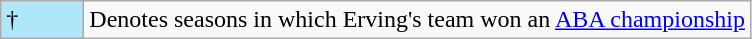<table class ="wikitable">
<tr>
<td style="background:#afe6fa; width:3em;">†</td>
<td>Denotes seasons in which Erving's team won an <a href='#'>ABA championship</a></td>
</tr>
</table>
